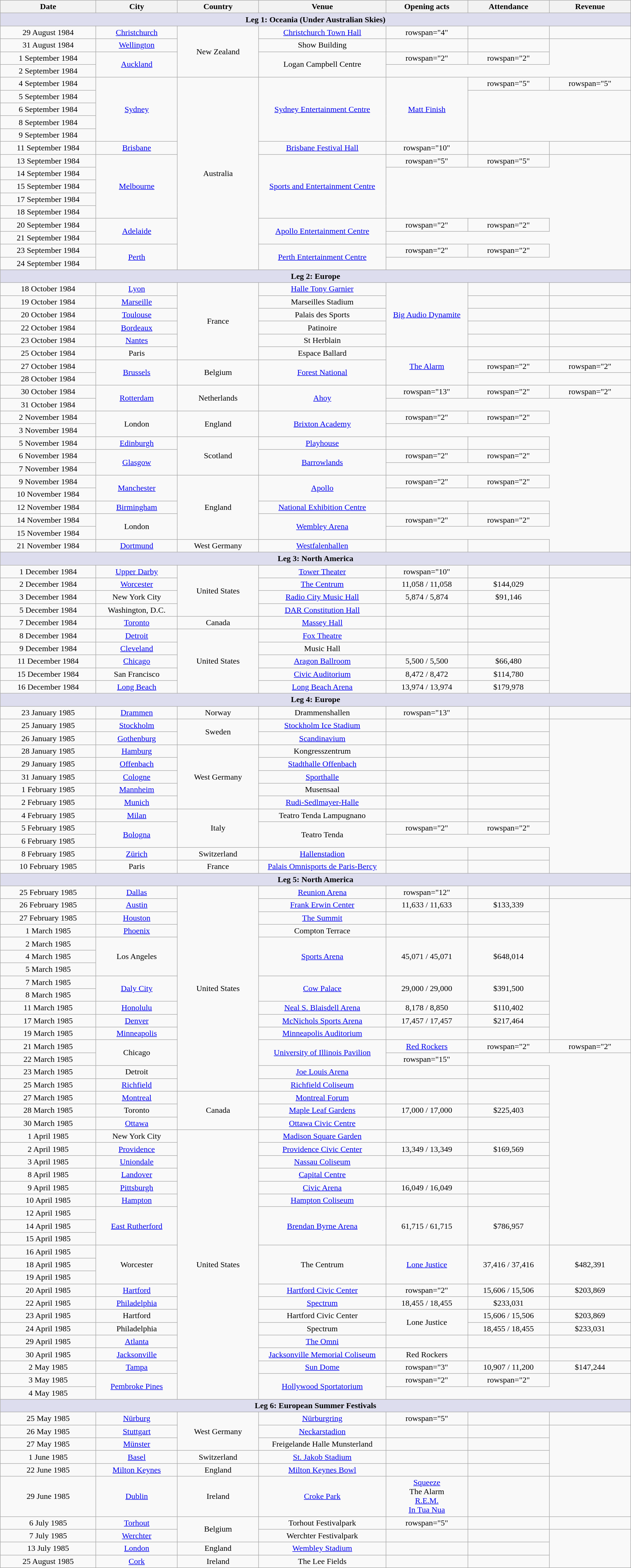<table class="wikitable" style="text-align:center;">
<tr>
<th scope="col" style="width:12em;">Date</th>
<th scope="col" style="width:10em;">City</th>
<th scope="col" style="width:10em;">Country</th>
<th scope="col" style="width:16em;">Venue</th>
<th scope="col" style="width:10em;">Opening acts</th>
<th scope="col" style="width:10em;">Attendance</th>
<th scope="col" style="width:10em;">Revenue</th>
</tr>
<tr>
<th style="background:#dde;" colspan="7"><strong>Leg 1: Oceania (Under Australian Skies)</strong></th>
</tr>
<tr>
<td>29 August 1984</td>
<td><a href='#'>Christchurch</a></td>
<td rowspan="4">New Zealand</td>
<td><a href='#'>Christchurch Town Hall</a></td>
<td>rowspan="4" </td>
<td></td>
<td></td>
</tr>
<tr>
<td>31 August 1984</td>
<td><a href='#'>Wellington</a></td>
<td>Show Building</td>
<td></td>
<td></td>
</tr>
<tr>
<td>1 September 1984</td>
<td rowspan="2"><a href='#'>Auckland</a></td>
<td rowspan="2">Logan Campbell Centre</td>
<td>rowspan="2" </td>
<td>rowspan="2" </td>
</tr>
<tr>
<td>2 September 1984</td>
</tr>
<tr>
<td>4 September 1984</td>
<td rowspan="5"><a href='#'>Sydney</a></td>
<td rowspan="15">Australia</td>
<td rowspan="5"><a href='#'>Sydney Entertainment Centre</a></td>
<td rowspan="5"><a href='#'>Matt Finish</a></td>
<td>rowspan="5" </td>
<td>rowspan="5" </td>
</tr>
<tr>
<td>5 September 1984</td>
</tr>
<tr>
<td>6 September 1984</td>
</tr>
<tr>
<td>8 September 1984</td>
</tr>
<tr>
<td>9 September 1984</td>
</tr>
<tr>
<td>11 September 1984</td>
<td><a href='#'>Brisbane</a></td>
<td><a href='#'>Brisbane Festival Hall</a></td>
<td>rowspan="10" </td>
<td></td>
<td></td>
</tr>
<tr>
<td>13 September 1984</td>
<td rowspan="5"><a href='#'>Melbourne</a></td>
<td rowspan="5"><a href='#'>Sports and Entertainment Centre</a></td>
<td>rowspan="5" </td>
<td>rowspan="5" </td>
</tr>
<tr>
<td>14 September 1984</td>
</tr>
<tr>
<td>15 September 1984</td>
</tr>
<tr>
<td>17 September 1984</td>
</tr>
<tr>
<td>18 September 1984</td>
</tr>
<tr>
<td>20 September 1984</td>
<td rowspan="2"><a href='#'>Adelaide</a></td>
<td rowspan="2"><a href='#'>Apollo Entertainment Centre</a></td>
<td>rowspan="2" </td>
<td>rowspan="2" </td>
</tr>
<tr>
<td>21 September 1984</td>
</tr>
<tr>
<td>23 September 1984</td>
<td rowspan="2"><a href='#'>Perth</a></td>
<td rowspan="2"><a href='#'>Perth Entertainment Centre</a></td>
<td>rowspan="2" </td>
<td>rowspan="2" </td>
</tr>
<tr>
<td>24 September 1984</td>
</tr>
<tr>
<th style="background:#dde;" colspan="7"><strong>Leg 2: Europe</strong></th>
</tr>
<tr>
<td>18 October 1984</td>
<td><a href='#'>Lyon</a></td>
<td rowspan="6">France</td>
<td><a href='#'>Halle Tony Garnier</a></td>
<td rowspan="5"><a href='#'>Big Audio Dynamite</a></td>
<td></td>
<td></td>
</tr>
<tr>
<td>19 October 1984</td>
<td><a href='#'>Marseille</a></td>
<td>Marseilles Stadium</td>
<td></td>
<td></td>
</tr>
<tr>
<td>20 October 1984</td>
<td><a href='#'>Toulouse</a></td>
<td>Palais des Sports</td>
<td></td>
<td></td>
</tr>
<tr>
<td>22 October 1984</td>
<td><a href='#'>Bordeaux</a></td>
<td>Patinoire</td>
<td></td>
<td></td>
</tr>
<tr>
<td>23 October 1984</td>
<td><a href='#'>Nantes</a></td>
<td>St Herblain</td>
<td></td>
<td></td>
</tr>
<tr>
<td>25 October 1984</td>
<td>Paris</td>
<td>Espace Ballard</td>
<td rowspan="3"><a href='#'>The Alarm</a></td>
<td></td>
<td></td>
</tr>
<tr>
<td>27 October 1984</td>
<td rowspan="2"><a href='#'>Brussels</a></td>
<td rowspan="2">Belgium</td>
<td rowspan="2"><a href='#'>Forest National</a></td>
<td>rowspan="2" </td>
<td>rowspan="2" </td>
</tr>
<tr>
<td>28 October 1984</td>
</tr>
<tr>
<td>30 October 1984</td>
<td rowspan="2"><a href='#'>Rotterdam</a></td>
<td rowspan="2">Netherlands</td>
<td rowspan="2"><a href='#'>Ahoy</a></td>
<td>rowspan="13"  </td>
<td>rowspan="2" </td>
<td>rowspan="2" </td>
</tr>
<tr>
<td>31 October 1984</td>
</tr>
<tr>
<td>2 November 1984</td>
<td rowspan="2">London</td>
<td rowspan="2">England</td>
<td rowspan="2"><a href='#'>Brixton Academy</a></td>
<td>rowspan="2" </td>
<td>rowspan="2" </td>
</tr>
<tr>
<td>3 November 1984</td>
</tr>
<tr>
<td>5 November 1984</td>
<td><a href='#'>Edinburgh</a></td>
<td rowspan="3">Scotland</td>
<td><a href='#'>Playhouse</a></td>
<td></td>
<td></td>
</tr>
<tr>
<td>6 November 1984</td>
<td rowspan="2"><a href='#'>Glasgow</a></td>
<td rowspan="2"><a href='#'>Barrowlands</a></td>
<td>rowspan="2" </td>
<td>rowspan="2" </td>
</tr>
<tr>
<td>7 November 1984</td>
</tr>
<tr>
<td>9 November 1984</td>
<td rowspan="2"><a href='#'>Manchester</a></td>
<td rowspan="5">England</td>
<td rowspan="2"><a href='#'>Apollo</a></td>
<td>rowspan="2" </td>
<td>rowspan="2" </td>
</tr>
<tr>
<td>10 November 1984</td>
</tr>
<tr>
<td>12 November 1984</td>
<td><a href='#'>Birmingham</a></td>
<td><a href='#'>National Exhibition Centre</a></td>
<td></td>
<td></td>
</tr>
<tr>
<td>14 November 1984</td>
<td rowspan="2">London</td>
<td rowspan="2"><a href='#'>Wembley Arena</a></td>
<td>rowspan="2" </td>
<td>rowspan="2" </td>
</tr>
<tr>
<td>15 November 1984</td>
</tr>
<tr>
<td>21 November 1984</td>
<td><a href='#'>Dortmund</a></td>
<td>West Germany</td>
<td><a href='#'>Westfalenhallen</a></td>
<td></td>
<td></td>
</tr>
<tr>
<th style="background:#dde;" colspan="7"><strong>Leg 3: North America</strong></th>
</tr>
<tr>
<td>1 December 1984</td>
<td><a href='#'>Upper Darby</a></td>
<td rowspan="4">United States</td>
<td><a href='#'>Tower Theater</a></td>
<td>rowspan="10" </td>
<td></td>
<td></td>
</tr>
<tr>
<td>2 December 1984</td>
<td><a href='#'>Worcester</a></td>
<td><a href='#'>The Centrum</a></td>
<td>11,058 / 11,058</td>
<td>$144,029</td>
</tr>
<tr>
<td>3 December 1984</td>
<td>New York City</td>
<td><a href='#'>Radio City Music Hall</a></td>
<td>5,874 / 5,874</td>
<td>$91,146</td>
</tr>
<tr>
<td>5 December 1984</td>
<td>Washington, D.C.</td>
<td><a href='#'>DAR Constitution Hall</a></td>
<td></td>
<td></td>
</tr>
<tr>
<td>7 December 1984</td>
<td><a href='#'>Toronto</a></td>
<td>Canada</td>
<td><a href='#'>Massey Hall</a></td>
<td></td>
<td></td>
</tr>
<tr>
<td>8 December 1984</td>
<td><a href='#'>Detroit</a></td>
<td rowspan="5">United States</td>
<td><a href='#'>Fox Theatre</a></td>
<td></td>
<td></td>
</tr>
<tr>
<td>9 December 1984</td>
<td><a href='#'>Cleveland</a></td>
<td>Music Hall</td>
<td></td>
<td></td>
</tr>
<tr>
<td>11 December 1984</td>
<td><a href='#'>Chicago</a></td>
<td><a href='#'>Aragon Ballroom</a></td>
<td>5,500 / 5,500</td>
<td>$66,480</td>
</tr>
<tr>
<td>15 December 1984</td>
<td>San Francisco</td>
<td><a href='#'>Civic Auditorium</a></td>
<td>8,472 / 8,472</td>
<td>$114,780</td>
</tr>
<tr>
<td>16 December 1984</td>
<td><a href='#'>Long Beach</a></td>
<td><a href='#'>Long Beach Arena</a></td>
<td>13,974 / 13,974</td>
<td>$179,978</td>
</tr>
<tr>
<th style="background:#dde;" colspan="7"><strong>Leg 4: Europe</strong></th>
</tr>
<tr>
<td>23 January 1985</td>
<td><a href='#'>Drammen</a></td>
<td>Norway</td>
<td>Drammenshallen</td>
<td>rowspan="13" </td>
<td></td>
<td></td>
</tr>
<tr>
<td>25 January 1985</td>
<td><a href='#'>Stockholm</a></td>
<td rowspan="2">Sweden</td>
<td><a href='#'>Stockholm Ice Stadium</a></td>
<td></td>
<td></td>
</tr>
<tr>
<td>26 January 1985</td>
<td><a href='#'>Gothenburg</a></td>
<td><a href='#'>Scandinavium</a></td>
<td></td>
<td></td>
</tr>
<tr>
<td>28 January 1985</td>
<td><a href='#'>Hamburg</a></td>
<td rowspan="5">West Germany</td>
<td>Kongresszentrum</td>
<td></td>
<td></td>
</tr>
<tr>
<td>29 January 1985</td>
<td><a href='#'>Offenbach</a></td>
<td><a href='#'>Stadthalle Offenbach</a></td>
<td></td>
<td></td>
</tr>
<tr>
<td>31 January 1985</td>
<td><a href='#'>Cologne</a></td>
<td><a href='#'>Sporthalle</a></td>
<td></td>
<td></td>
</tr>
<tr>
<td>1 February 1985</td>
<td><a href='#'>Mannheim</a></td>
<td>Musensaal</td>
<td></td>
<td></td>
</tr>
<tr>
<td>2 February 1985</td>
<td><a href='#'>Munich</a></td>
<td><a href='#'>Rudi-Sedlmayer-Halle</a></td>
<td></td>
<td></td>
</tr>
<tr>
<td>4 February 1985</td>
<td><a href='#'>Milan</a></td>
<td rowspan="3">Italy</td>
<td>Teatro Tenda Lampugnano</td>
<td></td>
<td></td>
</tr>
<tr>
<td>5 February 1985</td>
<td rowspan="2"><a href='#'>Bologna</a></td>
<td rowspan="2">Teatro Tenda</td>
<td>rowspan="2" </td>
<td>rowspan="2" </td>
</tr>
<tr>
<td>6 February 1985</td>
</tr>
<tr>
<td>8 February 1985</td>
<td><a href='#'>Zürich</a></td>
<td>Switzerland</td>
<td><a href='#'>Hallenstadion</a></td>
<td></td>
<td></td>
</tr>
<tr>
<td>10 February 1985</td>
<td>Paris</td>
<td>France</td>
<td><a href='#'>Palais Omnisports de Paris-Bercy</a></td>
<td></td>
<td></td>
</tr>
<tr>
<th style="background:#dde;" colspan="7"><strong>Leg 5: North America</strong></th>
</tr>
<tr>
<td>25 February 1985</td>
<td><a href='#'>Dallas</a></td>
<td rowspan="16">United States</td>
<td><a href='#'>Reunion Arena</a></td>
<td>rowspan="12" </td>
<td></td>
<td></td>
</tr>
<tr>
<td>26 February 1985</td>
<td><a href='#'>Austin</a></td>
<td><a href='#'>Frank Erwin Center</a></td>
<td>11,633 / 11,633</td>
<td>$133,339</td>
</tr>
<tr>
<td>27 February 1985</td>
<td><a href='#'>Houston</a></td>
<td><a href='#'>The Summit</a></td>
<td></td>
<td></td>
</tr>
<tr>
<td>1 March 1985</td>
<td><a href='#'>Phoenix</a></td>
<td>Compton Terrace</td>
<td></td>
<td></td>
</tr>
<tr>
<td>2 March 1985</td>
<td rowspan="3">Los Angeles</td>
<td rowspan="3"><a href='#'>Sports Arena</a></td>
<td rowspan="3">45,071 / 45,071</td>
<td rowspan="3">$648,014</td>
</tr>
<tr>
<td>4 March 1985</td>
</tr>
<tr>
<td>5 March 1985</td>
</tr>
<tr>
<td>7 March 1985</td>
<td rowspan="2"><a href='#'>Daly City</a></td>
<td rowspan="2"><a href='#'>Cow Palace</a></td>
<td rowspan="2">29,000 / 29,000</td>
<td rowspan="2">$391,500</td>
</tr>
<tr>
<td>8 March 1985</td>
</tr>
<tr>
<td>11 March 1985</td>
<td><a href='#'>Honolulu</a></td>
<td><a href='#'>Neal S. Blaisdell Arena</a></td>
<td>8,178 / 8,850</td>
<td>$110,402</td>
</tr>
<tr>
<td>17 March 1985</td>
<td><a href='#'>Denver</a></td>
<td><a href='#'>McNichols Sports Arena</a></td>
<td>17,457 / 17,457</td>
<td>$217,464</td>
</tr>
<tr>
<td>19 March 1985</td>
<td><a href='#'>Minneapolis</a></td>
<td><a href='#'>Minneapolis Auditorium</a></td>
<td></td>
<td></td>
</tr>
<tr>
<td>21 March 1985</td>
<td rowspan="2">Chicago</td>
<td rowspan="2"><a href='#'>University of Illinois Pavilion</a></td>
<td><a href='#'>Red Rockers</a></td>
<td>rowspan="2" </td>
<td>rowspan="2" </td>
</tr>
<tr>
<td>22 March 1985</td>
<td>rowspan="15" </td>
</tr>
<tr>
<td>23 March 1985</td>
<td>Detroit</td>
<td><a href='#'>Joe Louis Arena</a></td>
<td></td>
<td></td>
</tr>
<tr>
<td>25 March 1985</td>
<td><a href='#'>Richfield</a></td>
<td><a href='#'>Richfield Coliseum</a></td>
<td></td>
<td></td>
</tr>
<tr>
<td>27 March 1985</td>
<td><a href='#'>Montreal</a></td>
<td rowspan="3">Canada</td>
<td><a href='#'>Montreal Forum</a></td>
<td></td>
<td></td>
</tr>
<tr>
<td>28 March 1985</td>
<td>Toronto</td>
<td><a href='#'>Maple Leaf Gardens</a></td>
<td>17,000 / 17,000</td>
<td>$225,403</td>
</tr>
<tr>
<td>30 March 1985</td>
<td><a href='#'>Ottawa</a></td>
<td><a href='#'>Ottawa Civic Centre</a></td>
<td></td>
<td></td>
</tr>
<tr>
<td>1 April 1985</td>
<td>New York City</td>
<td rowspan="21">United States</td>
<td><a href='#'>Madison Square Garden</a></td>
<td></td>
<td></td>
</tr>
<tr>
<td>2 April 1985</td>
<td><a href='#'>Providence</a></td>
<td><a href='#'>Providence Civic Center</a></td>
<td>13,349 / 13,349</td>
<td>$169,569</td>
</tr>
<tr>
<td>3 April 1985</td>
<td><a href='#'>Uniondale</a></td>
<td><a href='#'>Nassau Coliseum</a></td>
<td></td>
<td></td>
</tr>
<tr>
<td>8 April 1985</td>
<td><a href='#'>Landover</a></td>
<td><a href='#'>Capital Centre</a></td>
<td></td>
<td></td>
</tr>
<tr>
<td>9 April 1985</td>
<td><a href='#'>Pittsburgh</a></td>
<td><a href='#'>Civic Arena</a></td>
<td>16,049 / 16,049</td>
<td></td>
</tr>
<tr>
<td>10 April 1985</td>
<td><a href='#'>Hampton</a></td>
<td><a href='#'>Hampton Coliseum</a></td>
<td></td>
<td></td>
</tr>
<tr>
<td>12 April 1985</td>
<td rowspan="3"><a href='#'>East Rutherford</a></td>
<td rowspan="3"><a href='#'>Brendan Byrne Arena</a></td>
<td rowspan="3">61,715 / 61,715</td>
<td rowspan="3">$786,957</td>
</tr>
<tr>
<td>14 April 1985</td>
</tr>
<tr>
<td>15 April 1985</td>
</tr>
<tr>
<td>16 April 1985</td>
<td rowspan="3">Worcester</td>
<td rowspan="3">The Centrum</td>
<td rowspan="3"><a href='#'>Lone Justice</a></td>
<td rowspan="3">37,416 / 37,416</td>
<td rowspan="3">$482,391</td>
</tr>
<tr>
<td>18 April 1985</td>
</tr>
<tr>
<td>19 April 1985</td>
</tr>
<tr>
<td>20 April 1985</td>
<td><a href='#'>Hartford</a></td>
<td><a href='#'>Hartford Civic Center</a></td>
<td>rowspan="2" </td>
<td>15,606 / 15,506</td>
<td>$203,869</td>
</tr>
<tr>
<td>22 April 1985</td>
<td><a href='#'>Philadelphia</a></td>
<td><a href='#'>Spectrum</a></td>
<td>18,455 / 18,455</td>
<td>$233,031</td>
</tr>
<tr>
<td>23 April 1985</td>
<td>Hartford</td>
<td>Hartford Civic Center</td>
<td rowspan="2">Lone Justice</td>
<td>15,606 / 15,506</td>
<td>$203,869</td>
</tr>
<tr>
<td>24 April 1985</td>
<td>Philadelphia</td>
<td>Spectrum</td>
<td>18,455 / 18,455</td>
<td>$233,031</td>
</tr>
<tr>
<td>29 April 1985</td>
<td><a href='#'>Atlanta</a></td>
<td><a href='#'>The Omni</a></td>
<td></td>
<td></td>
<td></td>
</tr>
<tr>
<td>30 April 1985</td>
<td><a href='#'>Jacksonville</a></td>
<td><a href='#'>Jacksonville Memorial Coliseum</a></td>
<td>Red Rockers</td>
<td></td>
<td></td>
</tr>
<tr>
<td>2 May 1985</td>
<td><a href='#'>Tampa</a></td>
<td><a href='#'>Sun Dome</a></td>
<td>rowspan="3" </td>
<td>10,907 / 11,200</td>
<td>$147,244</td>
</tr>
<tr>
<td>3 May 1985</td>
<td rowspan="2"><a href='#'>Pembroke Pines</a></td>
<td rowspan="2"><a href='#'>Hollywood Sportatorium</a></td>
<td>rowspan="2" </td>
<td>rowspan="2"  </td>
</tr>
<tr>
<td>4 May 1985</td>
</tr>
<tr>
<th style="background:#dde;" colspan="7"><strong>Leg 6: European Summer Festivals</strong></th>
</tr>
<tr>
<td>25 May 1985</td>
<td><a href='#'>Nürburg</a></td>
<td rowspan="3">West Germany</td>
<td><a href='#'>Nürburgring</a></td>
<td>rowspan="5" </td>
<td></td>
<td></td>
</tr>
<tr>
<td>26 May 1985</td>
<td><a href='#'>Stuttgart</a></td>
<td><a href='#'>Neckarstadion</a></td>
<td></td>
<td></td>
</tr>
<tr>
<td>27 May 1985</td>
<td><a href='#'>Münster</a></td>
<td>Freigelande Halle Munsterland</td>
<td></td>
<td></td>
</tr>
<tr>
<td>1 June 1985</td>
<td><a href='#'>Basel</a></td>
<td>Switzerland</td>
<td><a href='#'>St. Jakob Stadium</a></td>
<td></td>
<td></td>
</tr>
<tr>
<td>22 June 1985</td>
<td><a href='#'>Milton Keynes</a></td>
<td>England</td>
<td><a href='#'>Milton Keynes Bowl</a></td>
<td></td>
<td></td>
</tr>
<tr>
<td>29 June 1985</td>
<td><a href='#'>Dublin</a></td>
<td>Ireland</td>
<td><a href='#'>Croke Park</a></td>
<td><a href='#'>Squeeze</a> <br> The Alarm <br> <a href='#'>R.E.M.</a> <br> <a href='#'>In Tua Nua</a></td>
<td></td>
<td></td>
</tr>
<tr>
<td>6 July 1985</td>
<td><a href='#'>Torhout</a></td>
<td rowspan="2">Belgium</td>
<td>Torhout Festivalpark</td>
<td>rowspan="5" </td>
<td></td>
<td></td>
</tr>
<tr>
<td>7 July 1985</td>
<td><a href='#'>Werchter</a></td>
<td>Werchter Festivalpark</td>
<td></td>
<td></td>
</tr>
<tr>
<td>13 July 1985</td>
<td><a href='#'>London</a></td>
<td>England</td>
<td><a href='#'>Wembley Stadium</a></td>
<td></td>
<td></td>
</tr>
<tr>
<td>25 August 1985</td>
<td><a href='#'>Cork</a></td>
<td>Ireland</td>
<td>The Lee Fields</td>
<td></td>
<td></td>
</tr>
</table>
